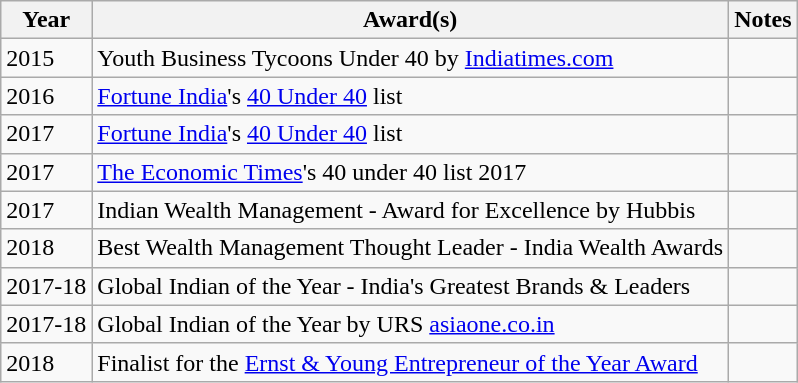<table class="wikitable sortable">
<tr>
<th>Year</th>
<th>Award(s)</th>
<th>Notes</th>
</tr>
<tr>
<td>2015</td>
<td>Youth Business Tycoons Under 40 by <a href='#'>Indiatimes.com</a></td>
<td></td>
</tr>
<tr>
<td>2016</td>
<td><a href='#'>Fortune India</a>'s <a href='#'>40 Under 40</a> list</td>
<td></td>
</tr>
<tr>
<td>2017</td>
<td><a href='#'>Fortune India</a>'s <a href='#'>40 Under 40</a> list</td>
<td></td>
</tr>
<tr>
<td>2017</td>
<td><a href='#'>The Economic Times</a>'s 40 under 40 list 2017</td>
<td></td>
</tr>
<tr>
<td>2017</td>
<td>Indian Wealth Management - Award for Excellence by Hubbis</td>
<td></td>
</tr>
<tr>
<td>2018</td>
<td>Best Wealth Management Thought Leader - India Wealth Awards</td>
<td></td>
</tr>
<tr>
<td>2017-18</td>
<td>Global Indian of the Year - India's Greatest Brands & Leaders</td>
<td></td>
</tr>
<tr>
<td>2017-18</td>
<td>Global Indian of the Year by URS <a href='#'>asiaone.co.in</a></td>
<td></td>
</tr>
<tr>
<td>2018</td>
<td>Finalist for the <a href='#'>Ernst & Young Entrepreneur of the Year Award</a></td>
<td></td>
</tr>
</table>
